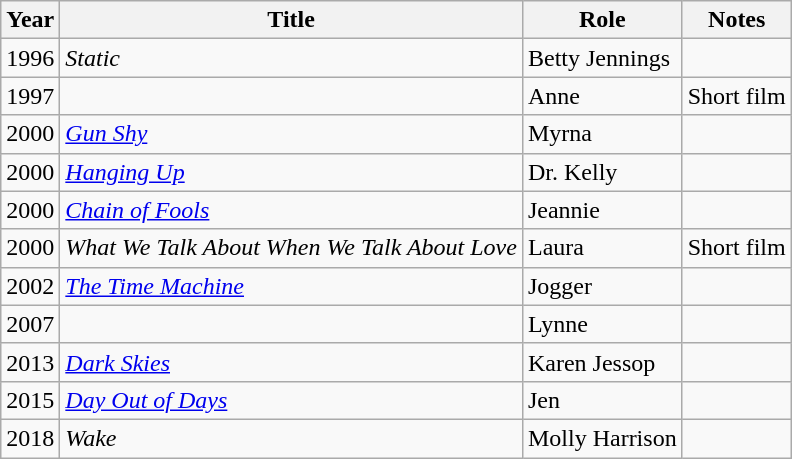<table class="wikitable sortable">
<tr>
<th>Year</th>
<th>Title</th>
<th>Role</th>
<th class="unsortable">Notes</th>
</tr>
<tr>
<td>1996</td>
<td><em>Static</em></td>
<td>Betty Jennings</td>
<td></td>
</tr>
<tr>
<td>1997</td>
<td><em></em></td>
<td>Anne</td>
<td>Short film</td>
</tr>
<tr>
<td>2000</td>
<td><em><a href='#'>Gun Shy</a></em></td>
<td>Myrna</td>
<td></td>
</tr>
<tr>
<td>2000</td>
<td><em><a href='#'>Hanging Up</a></em></td>
<td>Dr. Kelly</td>
<td></td>
</tr>
<tr>
<td>2000</td>
<td><em><a href='#'>Chain of Fools</a></em></td>
<td>Jeannie</td>
<td></td>
</tr>
<tr>
<td>2000</td>
<td><em>What We Talk About When We Talk About Love</em></td>
<td>Laura</td>
<td>Short film</td>
</tr>
<tr>
<td>2002</td>
<td><a href='#'><em>The Time Machine</em></a></td>
<td>Jogger</td>
<td></td>
</tr>
<tr>
<td>2007</td>
<td><em></em></td>
<td>Lynne</td>
<td></td>
</tr>
<tr>
<td>2013</td>
<td><em><a href='#'>Dark Skies</a></em></td>
<td>Karen Jessop</td>
<td></td>
</tr>
<tr>
<td>2015</td>
<td><em><a href='#'>Day Out of Days</a></em></td>
<td>Jen</td>
<td></td>
</tr>
<tr>
<td>2018</td>
<td><em>Wake</em></td>
<td>Molly Harrison</td>
<td></td>
</tr>
</table>
